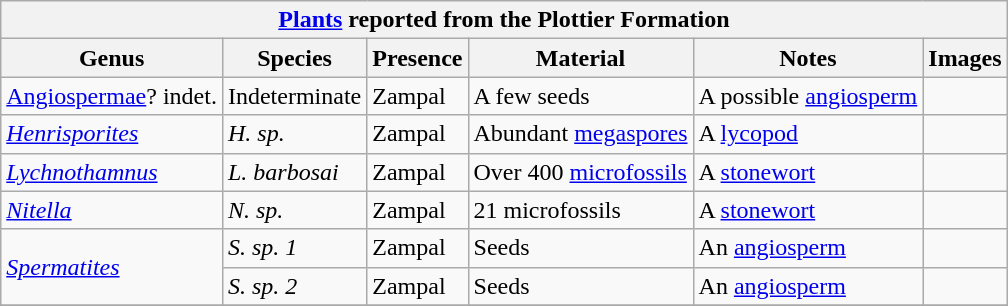<table class="wikitable" align="center">
<tr>
<th colspan="6" align="center"><strong><a href='#'>Plants</a> reported from the Plottier Formation</strong></th>
</tr>
<tr>
<th>Genus</th>
<th>Species</th>
<th>Presence</th>
<th><strong>Material</strong></th>
<th>Notes</th>
<th>Images</th>
</tr>
<tr>
<td><a href='#'>Angiospermae</a>? indet.</td>
<td>Indeterminate</td>
<td>Zampal</td>
<td>A few seeds</td>
<td>A possible <a href='#'>angiosperm</a></td>
<td></td>
</tr>
<tr>
<td><em><a href='#'>Henrisporites</a></em></td>
<td><em>H. sp.</em></td>
<td>Zampal</td>
<td>Abundant <a href='#'>megaspores</a></td>
<td>A <a href='#'>lycopod</a></td>
<td></td>
</tr>
<tr>
<td><em><a href='#'>Lychnothamnus</a></em></td>
<td><em>L. barbosai</em></td>
<td>Zampal</td>
<td>Over 400 <a href='#'>microfossils</a></td>
<td>A <a href='#'>stonewort</a></td>
<td></td>
</tr>
<tr>
<td><em><a href='#'>Nitella</a></em></td>
<td><em>N. sp.</em></td>
<td>Zampal</td>
<td>21 microfossils</td>
<td>A <a href='#'>stonewort</a></td>
<td></td>
</tr>
<tr>
<td rowspan="2"><em><a href='#'>Spermatites</a></em></td>
<td><em>S. sp. 1</em></td>
<td>Zampal</td>
<td>Seeds</td>
<td>An <a href='#'>angiosperm</a></td>
<td></td>
</tr>
<tr>
<td><em>S. sp. 2</em></td>
<td>Zampal</td>
<td>Seeds</td>
<td>An <a href='#'>angiosperm</a></td>
<td></td>
</tr>
<tr>
</tr>
</table>
